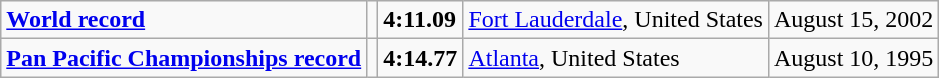<table class="wikitable">
<tr>
<td><strong><a href='#'>World record</a></strong></td>
<td></td>
<td><strong>4:11.09</strong></td>
<td><a href='#'>Fort Lauderdale</a>, United States</td>
<td>August 15, 2002</td>
</tr>
<tr>
<td><strong><a href='#'>Pan Pacific Championships record</a></strong></td>
<td></td>
<td><strong>4:14.77</strong></td>
<td><a href='#'>Atlanta</a>, United States</td>
<td>August 10, 1995</td>
</tr>
</table>
